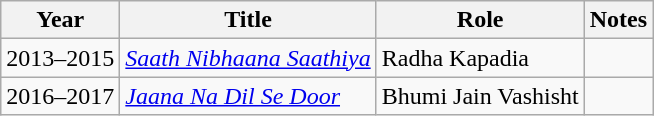<table class="wikitable">
<tr>
<th>Year</th>
<th>Title</th>
<th>Role</th>
<th>Notes</th>
</tr>
<tr>
<td>2013–2015</td>
<td><em><a href='#'>Saath Nibhaana Saathiya</a></em></td>
<td>Radha Kapadia</td>
<td></td>
</tr>
<tr>
<td>2016–2017</td>
<td><em><a href='#'>Jaana Na Dil Se Door</a></em></td>
<td>Bhumi Jain Vashisht</td>
<td></td>
</tr>
</table>
